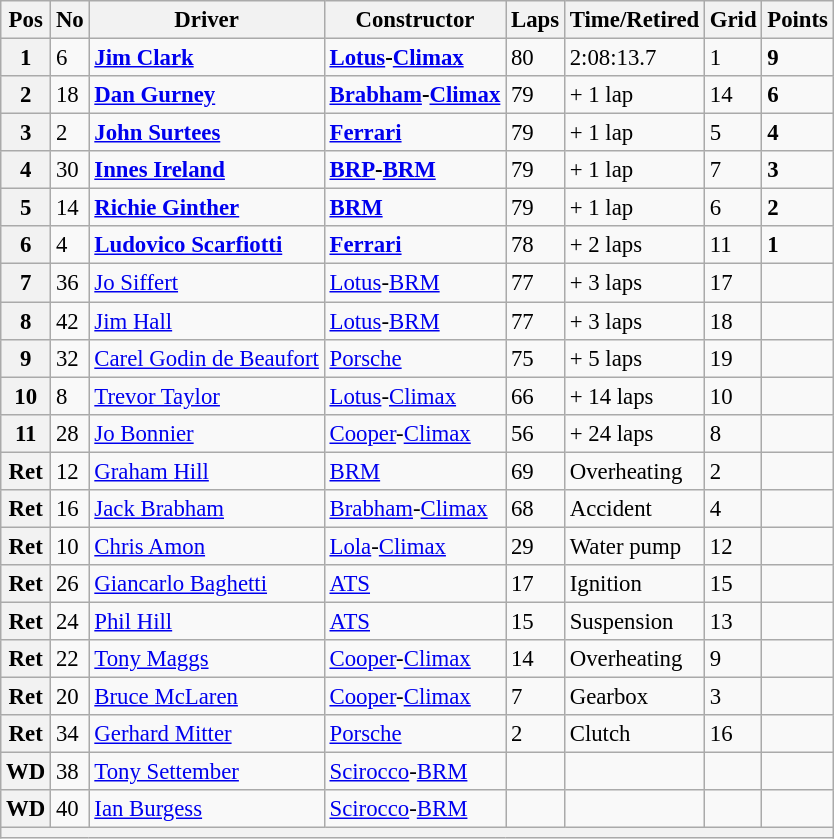<table class="wikitable" style="font-size: 95%">
<tr>
<th>Pos</th>
<th>No</th>
<th>Driver</th>
<th>Constructor</th>
<th>Laps</th>
<th>Time/Retired</th>
<th>Grid</th>
<th>Points</th>
</tr>
<tr>
<th>1</th>
<td>6</td>
<td> <strong><a href='#'>Jim Clark</a></strong></td>
<td><strong><a href='#'>Lotus</a>-<a href='#'>Climax</a></strong></td>
<td>80</td>
<td>2:08:13.7</td>
<td>1</td>
<td><strong>9</strong></td>
</tr>
<tr>
<th>2</th>
<td>18</td>
<td> <strong><a href='#'>Dan Gurney</a></strong></td>
<td><strong><a href='#'>Brabham</a>-<a href='#'>Climax</a></strong></td>
<td>79</td>
<td>+ 1 lap</td>
<td>14</td>
<td><strong>6</strong></td>
</tr>
<tr>
<th>3</th>
<td>2</td>
<td> <strong><a href='#'>John Surtees</a></strong></td>
<td><strong><a href='#'>Ferrari</a></strong></td>
<td>79</td>
<td>+ 1 lap</td>
<td>5</td>
<td><strong>4</strong></td>
</tr>
<tr>
<th>4</th>
<td>30</td>
<td> <strong><a href='#'>Innes Ireland</a></strong></td>
<td><strong><a href='#'>BRP</a>-<a href='#'>BRM</a></strong></td>
<td>79</td>
<td>+ 1 lap</td>
<td>7</td>
<td><strong>3</strong></td>
</tr>
<tr>
<th>5</th>
<td>14</td>
<td> <strong><a href='#'>Richie Ginther</a></strong></td>
<td><strong><a href='#'>BRM</a></strong></td>
<td>79</td>
<td>+ 1 lap</td>
<td>6</td>
<td><strong>2</strong></td>
</tr>
<tr>
<th>6</th>
<td>4</td>
<td> <strong><a href='#'>Ludovico Scarfiotti</a></strong></td>
<td><strong><a href='#'>Ferrari</a></strong></td>
<td>78</td>
<td>+ 2 laps</td>
<td>11</td>
<td><strong>1</strong></td>
</tr>
<tr>
<th>7</th>
<td>36</td>
<td> <a href='#'>Jo Siffert</a></td>
<td><a href='#'>Lotus</a>-<a href='#'>BRM</a></td>
<td>77</td>
<td>+ 3 laps</td>
<td>17</td>
<td></td>
</tr>
<tr>
<th>8</th>
<td>42</td>
<td> <a href='#'>Jim Hall</a></td>
<td><a href='#'>Lotus</a>-<a href='#'>BRM</a></td>
<td>77</td>
<td>+ 3 laps</td>
<td>18</td>
<td></td>
</tr>
<tr>
<th>9</th>
<td>32</td>
<td> <a href='#'>Carel Godin de Beaufort</a></td>
<td><a href='#'>Porsche</a></td>
<td>75</td>
<td>+ 5 laps</td>
<td>19</td>
<td></td>
</tr>
<tr>
<th>10</th>
<td>8</td>
<td> <a href='#'>Trevor Taylor</a></td>
<td><a href='#'>Lotus</a>-<a href='#'>Climax</a></td>
<td>66</td>
<td>+ 14 laps</td>
<td>10</td>
<td></td>
</tr>
<tr>
<th>11</th>
<td>28</td>
<td> <a href='#'>Jo Bonnier</a></td>
<td><a href='#'>Cooper</a>-<a href='#'>Climax</a></td>
<td>56</td>
<td>+ 24 laps</td>
<td>8</td>
<td></td>
</tr>
<tr>
<th>Ret</th>
<td>12</td>
<td> <a href='#'>Graham Hill</a></td>
<td><a href='#'>BRM</a></td>
<td>69</td>
<td>Overheating</td>
<td>2</td>
<td></td>
</tr>
<tr>
<th>Ret</th>
<td>16</td>
<td> <a href='#'>Jack Brabham</a></td>
<td><a href='#'>Brabham</a>-<a href='#'>Climax</a></td>
<td>68</td>
<td>Accident</td>
<td>4</td>
<td></td>
</tr>
<tr>
<th>Ret</th>
<td>10</td>
<td> <a href='#'>Chris Amon</a></td>
<td><a href='#'>Lola</a>-<a href='#'>Climax</a></td>
<td>29</td>
<td>Water pump</td>
<td>12</td>
<td></td>
</tr>
<tr>
<th>Ret</th>
<td>26</td>
<td> <a href='#'>Giancarlo Baghetti</a></td>
<td><a href='#'>ATS</a></td>
<td>17</td>
<td>Ignition</td>
<td>15</td>
<td></td>
</tr>
<tr>
<th>Ret</th>
<td>24</td>
<td> <a href='#'>Phil Hill</a></td>
<td><a href='#'>ATS</a></td>
<td>15</td>
<td>Suspension</td>
<td>13</td>
<td></td>
</tr>
<tr>
<th>Ret</th>
<td>22</td>
<td> <a href='#'>Tony Maggs</a></td>
<td><a href='#'>Cooper</a>-<a href='#'>Climax</a></td>
<td>14</td>
<td>Overheating</td>
<td>9</td>
<td></td>
</tr>
<tr>
<th>Ret</th>
<td>20</td>
<td> <a href='#'>Bruce McLaren</a></td>
<td><a href='#'>Cooper</a>-<a href='#'>Climax</a></td>
<td>7</td>
<td>Gearbox</td>
<td>3</td>
<td></td>
</tr>
<tr>
<th>Ret</th>
<td>34</td>
<td> <a href='#'>Gerhard Mitter</a></td>
<td><a href='#'>Porsche</a></td>
<td>2</td>
<td>Clutch</td>
<td>16</td>
<td></td>
</tr>
<tr>
<th>WD</th>
<td>38</td>
<td> <a href='#'>Tony Settember</a></td>
<td><a href='#'>Scirocco</a>-<a href='#'>BRM</a></td>
<td></td>
<td></td>
<td></td>
<td></td>
</tr>
<tr>
<th>WD</th>
<td>40</td>
<td> <a href='#'>Ian Burgess</a></td>
<td><a href='#'>Scirocco</a>-<a href='#'>BRM</a></td>
<td></td>
<td></td>
<td></td>
<td></td>
</tr>
<tr>
<th colspan="8"></th>
</tr>
</table>
